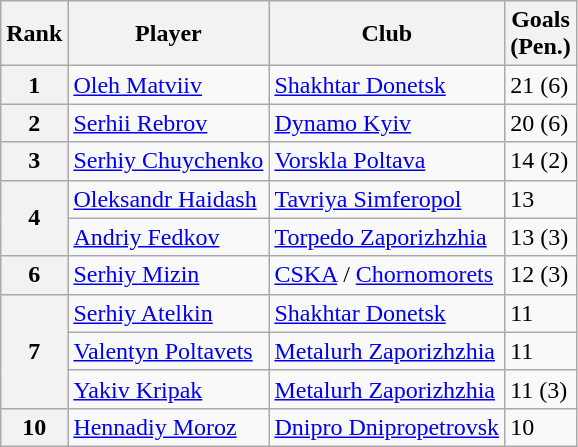<table class="wikitable">
<tr>
<th>Rank</th>
<th>Player</th>
<th>Club</th>
<th>Goals<br>(Pen.)</th>
</tr>
<tr>
<th>1</th>
<td align="left"> <a href='#'>Oleh Matviiv</a></td>
<td align="left"><a href='#'>Shakhtar Donetsk</a></td>
<td>21 (6)</td>
</tr>
<tr>
<th>2</th>
<td align="left"> <a href='#'>Serhii Rebrov</a></td>
<td align="left"><a href='#'>Dynamo Kyiv</a></td>
<td>20 (6)</td>
</tr>
<tr>
<th>3</th>
<td align="left"> <a href='#'>Serhiy Chuychenko</a></td>
<td align="left"><a href='#'>Vorskla Poltava</a></td>
<td>14 (2)</td>
</tr>
<tr>
<th rowspan=2>4</th>
<td align="left"> <a href='#'>Oleksandr Haidash</a></td>
<td align="left"><a href='#'>Tavriya Simferopol</a></td>
<td>13</td>
</tr>
<tr>
<td align="left"> <a href='#'>Andriy Fedkov</a></td>
<td align="left"><a href='#'>Torpedo Zaporizhzhia</a></td>
<td>13 (3)</td>
</tr>
<tr>
<th>6</th>
<td align="left"> <a href='#'>Serhiy Mizin</a></td>
<td align="left"><a href='#'>CSKA</a> / <a href='#'>Chornomorets</a></td>
<td>12 (3)</td>
</tr>
<tr>
<th rowspan=3>7</th>
<td align="left"> <a href='#'>Serhiy Atelkin</a></td>
<td align="left"><a href='#'>Shakhtar Donetsk</a></td>
<td>11</td>
</tr>
<tr>
<td align="left"> <a href='#'>Valentyn Poltavets</a></td>
<td align="left"><a href='#'>Metalurh Zaporizhzhia</a></td>
<td>11</td>
</tr>
<tr>
<td align="left"> <a href='#'>Yakiv Kripak</a></td>
<td align="left"><a href='#'>Metalurh Zaporizhzhia</a></td>
<td>11 (3)</td>
</tr>
<tr>
<th>10</th>
<td align="left"> <a href='#'>Hennadiy Moroz</a></td>
<td align="left"><a href='#'>Dnipro Dnipropetrovsk</a></td>
<td>10</td>
</tr>
</table>
